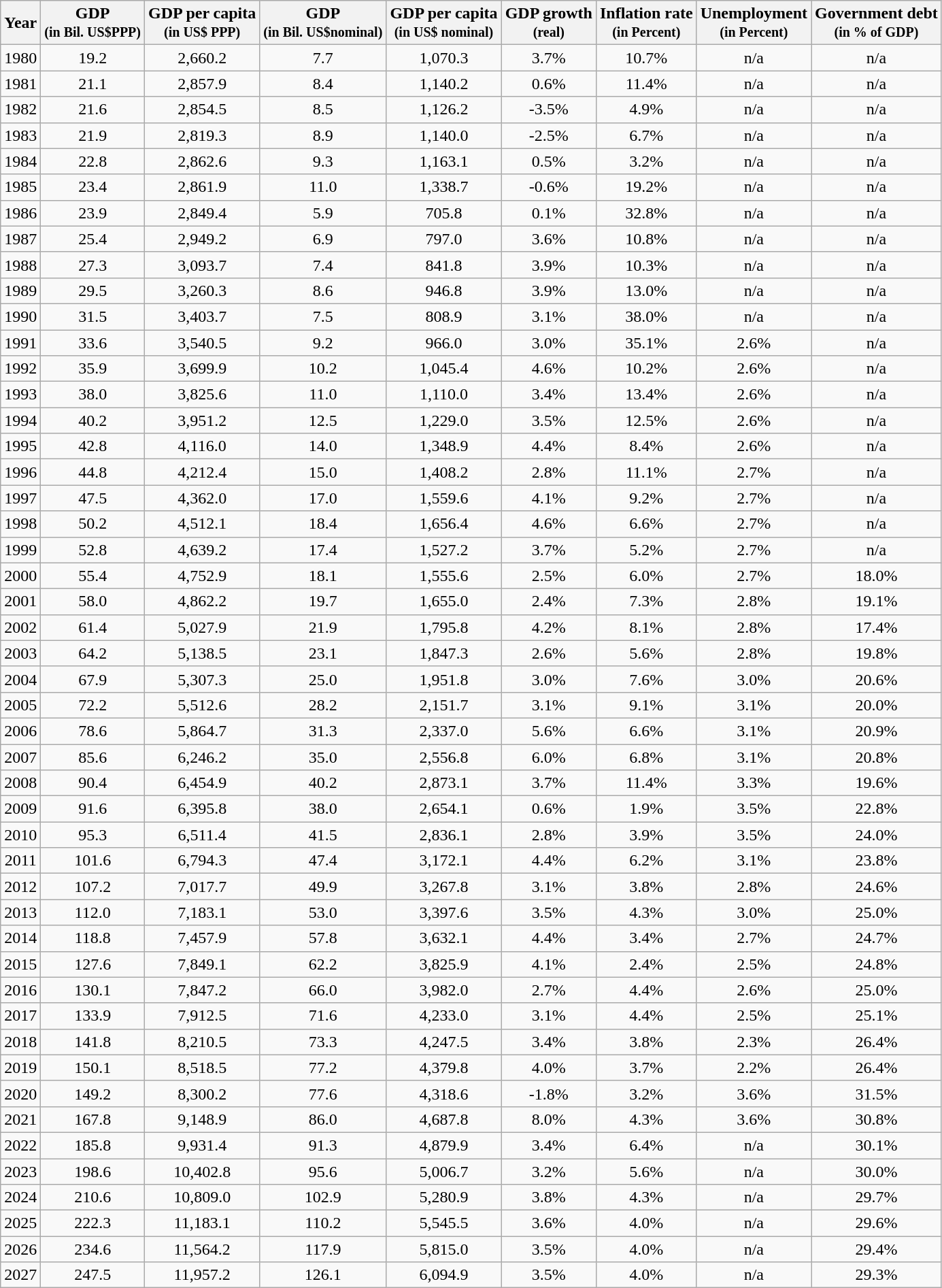<table class="wikitable" style="text-align:center;">
<tr>
<th>Year</th>
<th>GDP<br><small>(in Bil. US$PPP)</small></th>
<th>GDP per capita<br><small>(in US$ PPP)</small></th>
<th>GDP<br><small>(in Bil. US$nominal)</small></th>
<th>GDP per capita<br><small>(in US$ nominal)</small></th>
<th>GDP growth<br><small>(real)</small></th>
<th>Inflation rate<br><small>(in Percent)</small></th>
<th>Unemployment<br><small>(in Percent)</small></th>
<th>Government debt<br><small>(in % of GDP)</small></th>
</tr>
<tr>
<td>1980</td>
<td>19.2</td>
<td>2,660.2</td>
<td>7.7</td>
<td>1,070.3</td>
<td>3.7%</td>
<td>10.7%</td>
<td>n/a</td>
<td>n/a</td>
</tr>
<tr>
<td>1981</td>
<td>21.1</td>
<td>2,857.9</td>
<td>8.4</td>
<td>1,140.2</td>
<td>0.6%</td>
<td>11.4%</td>
<td>n/a</td>
<td>n/a</td>
</tr>
<tr>
<td>1982</td>
<td>21.6</td>
<td>2,854.5</td>
<td>8.5</td>
<td>1,126.2</td>
<td>-3.5%</td>
<td>4.9%</td>
<td>n/a</td>
<td>n/a</td>
</tr>
<tr>
<td>1983</td>
<td>21.9</td>
<td>2,819.3</td>
<td>8.9</td>
<td>1,140.0</td>
<td>-2.5%</td>
<td>6.7%</td>
<td>n/a</td>
<td>n/a</td>
</tr>
<tr>
<td>1984</td>
<td>22.8</td>
<td>2,862.6</td>
<td>9.3</td>
<td>1,163.1</td>
<td>0.5%</td>
<td>3.2%</td>
<td>n/a</td>
<td>n/a</td>
</tr>
<tr>
<td>1985</td>
<td>23.4</td>
<td>2,861.9</td>
<td>11.0</td>
<td>1,338.7</td>
<td>-0.6%</td>
<td>19.2%</td>
<td>n/a</td>
<td>n/a</td>
</tr>
<tr>
<td>1986</td>
<td>23.9</td>
<td>2,849.4</td>
<td>5.9</td>
<td>705.8</td>
<td>0.1%</td>
<td>32.8%</td>
<td>n/a</td>
<td>n/a</td>
</tr>
<tr>
<td>1987</td>
<td>25.4</td>
<td>2,949.2</td>
<td>6.9</td>
<td>797.0</td>
<td>3.6%</td>
<td>10.8%</td>
<td>n/a</td>
<td>n/a</td>
</tr>
<tr>
<td>1988</td>
<td>27.3</td>
<td>3,093.7</td>
<td>7.4</td>
<td>841.8</td>
<td>3.9%</td>
<td>10.3%</td>
<td>n/a</td>
<td>n/a</td>
</tr>
<tr>
<td>1989</td>
<td>29.5</td>
<td>3,260.3</td>
<td>8.6</td>
<td>946.8</td>
<td>3.9%</td>
<td>13.0%</td>
<td>n/a</td>
<td>n/a</td>
</tr>
<tr>
<td>1990</td>
<td>31.5</td>
<td>3,403.7</td>
<td>7.5</td>
<td>808.9</td>
<td>3.1%</td>
<td>38.0%</td>
<td>n/a</td>
<td>n/a</td>
</tr>
<tr>
<td>1991</td>
<td>33.6</td>
<td>3,540.5</td>
<td>9.2</td>
<td>966.0</td>
<td>3.0%</td>
<td>35.1%</td>
<td>2.6%</td>
<td>n/a</td>
</tr>
<tr>
<td>1992</td>
<td>35.9</td>
<td>3,699.9</td>
<td>10.2</td>
<td>1,045.4</td>
<td>4.6%</td>
<td>10.2%</td>
<td>2.6%</td>
<td>n/a</td>
</tr>
<tr>
<td>1993</td>
<td>38.0</td>
<td>3,825.6</td>
<td>11.0</td>
<td>1,110.0</td>
<td>3.4%</td>
<td>13.4%</td>
<td>2.6%</td>
<td>n/a</td>
</tr>
<tr>
<td>1994</td>
<td>40.2</td>
<td>3,951.2</td>
<td>12.5</td>
<td>1,229.0</td>
<td>3.5%</td>
<td>12.5%</td>
<td>2.6%</td>
<td>n/a</td>
</tr>
<tr>
<td>1995</td>
<td>42.8</td>
<td>4,116.0</td>
<td>14.0</td>
<td>1,348.9</td>
<td>4.4%</td>
<td>8.4%</td>
<td>2.6%</td>
<td>n/a</td>
</tr>
<tr>
<td>1996</td>
<td>44.8</td>
<td>4,212.4</td>
<td>15.0</td>
<td>1,408.2</td>
<td>2.8%</td>
<td>11.1%</td>
<td>2.7%</td>
<td>n/a</td>
</tr>
<tr>
<td>1997</td>
<td>47.5</td>
<td>4,362.0</td>
<td>17.0</td>
<td>1,559.6</td>
<td>4.1%</td>
<td>9.2%</td>
<td>2.7%</td>
<td>n/a</td>
</tr>
<tr>
<td>1998</td>
<td>50.2</td>
<td>4,512.1</td>
<td>18.4</td>
<td>1,656.4</td>
<td>4.6%</td>
<td>6.6%</td>
<td>2.7%</td>
<td>n/a</td>
</tr>
<tr>
<td>1999</td>
<td>52.8</td>
<td>4,639.2</td>
<td>17.4</td>
<td>1,527.2</td>
<td>3.7%</td>
<td>5.2%</td>
<td>2.7%</td>
<td>n/a</td>
</tr>
<tr>
<td>2000</td>
<td>55.4</td>
<td>4,752.9</td>
<td>18.1</td>
<td>1,555.6</td>
<td>2.5%</td>
<td>6.0%</td>
<td>2.7%</td>
<td>18.0%</td>
</tr>
<tr>
<td>2001</td>
<td>58.0</td>
<td>4,862.2</td>
<td>19.7</td>
<td>1,655.0</td>
<td>2.4%</td>
<td>7.3%</td>
<td>2.8%</td>
<td>19.1%</td>
</tr>
<tr>
<td>2002</td>
<td>61.4</td>
<td>5,027.9</td>
<td>21.9</td>
<td>1,795.8</td>
<td>4.2%</td>
<td>8.1%</td>
<td>2.8%</td>
<td>17.4%</td>
</tr>
<tr>
<td>2003</td>
<td>64.2</td>
<td>5,138.5</td>
<td>23.1</td>
<td>1,847.3</td>
<td>2.6%</td>
<td>5.6%</td>
<td>2.8%</td>
<td>19.8%</td>
</tr>
<tr>
<td>2004</td>
<td>67.9</td>
<td>5,307.3</td>
<td>25.0</td>
<td>1,951.8</td>
<td>3.0%</td>
<td>7.6%</td>
<td>3.0%</td>
<td>20.6%</td>
</tr>
<tr>
<td>2005</td>
<td>72.2</td>
<td>5,512.6</td>
<td>28.2</td>
<td>2,151.7</td>
<td>3.1%</td>
<td>9.1%</td>
<td>3.1%</td>
<td>20.0%</td>
</tr>
<tr>
<td>2006</td>
<td>78.6</td>
<td>5,864.7</td>
<td>31.3</td>
<td>2,337.0</td>
<td>5.6%</td>
<td>6.6%</td>
<td>3.1%</td>
<td>20.9%</td>
</tr>
<tr>
<td>2007</td>
<td>85.6</td>
<td>6,246.2</td>
<td>35.0</td>
<td>2,556.8</td>
<td>6.0%</td>
<td>6.8%</td>
<td>3.1%</td>
<td>20.8%</td>
</tr>
<tr>
<td>2008</td>
<td>90.4</td>
<td>6,454.9</td>
<td>40.2</td>
<td>2,873.1</td>
<td>3.7%</td>
<td>11.4%</td>
<td>3.3%</td>
<td>19.6%</td>
</tr>
<tr>
<td>2009</td>
<td>91.6</td>
<td>6,395.8</td>
<td>38.0</td>
<td>2,654.1</td>
<td>0.6%</td>
<td>1.9%</td>
<td>3.5%</td>
<td>22.8%</td>
</tr>
<tr>
<td>2010</td>
<td>95.3</td>
<td>6,511.4</td>
<td>41.5</td>
<td>2,836.1</td>
<td>2.8%</td>
<td>3.9%</td>
<td>3.5%</td>
<td>24.0%</td>
</tr>
<tr>
<td>2011</td>
<td>101.6</td>
<td>6,794.3</td>
<td>47.4</td>
<td>3,172.1</td>
<td>4.4%</td>
<td>6.2%</td>
<td>3.1%</td>
<td>23.8%</td>
</tr>
<tr>
<td>2012</td>
<td>107.2</td>
<td>7,017.7</td>
<td>49.9</td>
<td>3,267.8</td>
<td>3.1%</td>
<td>3.8%</td>
<td>2.8%</td>
<td>24.6%</td>
</tr>
<tr>
<td>2013</td>
<td>112.0</td>
<td>7,183.1</td>
<td>53.0</td>
<td>3,397.6</td>
<td>3.5%</td>
<td>4.3%</td>
<td>3.0%</td>
<td>25.0%</td>
</tr>
<tr>
<td>2014</td>
<td>118.8</td>
<td>7,457.9</td>
<td>57.8</td>
<td>3,632.1</td>
<td>4.4%</td>
<td>3.4%</td>
<td>2.7%</td>
<td>24.7%</td>
</tr>
<tr>
<td>2015</td>
<td>127.6</td>
<td>7,849.1</td>
<td>62.2</td>
<td>3,825.9</td>
<td>4.1%</td>
<td>2.4%</td>
<td>2.5%</td>
<td>24.8%</td>
</tr>
<tr>
<td>2016</td>
<td>130.1</td>
<td>7,847.2</td>
<td>66.0</td>
<td>3,982.0</td>
<td>2.7%</td>
<td>4.4%</td>
<td>2.6%</td>
<td>25.0%</td>
</tr>
<tr>
<td>2017</td>
<td>133.9</td>
<td>7,912.5</td>
<td>71.6</td>
<td>4,233.0</td>
<td>3.1%</td>
<td>4.4%</td>
<td>2.5%</td>
<td>25.1%</td>
</tr>
<tr>
<td>2018</td>
<td>141.8</td>
<td>8,210.5</td>
<td>73.3</td>
<td>4,247.5</td>
<td>3.4%</td>
<td>3.8%</td>
<td>2.3%</td>
<td>26.4%</td>
</tr>
<tr>
<td>2019</td>
<td>150.1</td>
<td>8,518.5</td>
<td>77.2</td>
<td>4,379.8</td>
<td>4.0%</td>
<td>3.7%</td>
<td>2.2%</td>
<td>26.4%</td>
</tr>
<tr>
<td>2020</td>
<td>149.2</td>
<td>8,300.2</td>
<td>77.6</td>
<td>4,318.6</td>
<td>-1.8%</td>
<td>3.2%</td>
<td>3.6%</td>
<td>31.5%</td>
</tr>
<tr>
<td>2021</td>
<td>167.8</td>
<td>9,148.9</td>
<td>86.0</td>
<td>4,687.8</td>
<td>8.0%</td>
<td>4.3%</td>
<td>3.6%</td>
<td>30.8%</td>
</tr>
<tr>
<td>2022</td>
<td>185.8</td>
<td>9,931.4</td>
<td>91.3</td>
<td>4,879.9</td>
<td>3.4%</td>
<td>6.4%</td>
<td>n/a</td>
<td>30.1%</td>
</tr>
<tr>
<td>2023</td>
<td>198.6</td>
<td>10,402.8</td>
<td>95.6</td>
<td>5,006.7</td>
<td>3.2%</td>
<td>5.6%</td>
<td>n/a</td>
<td>30.0%</td>
</tr>
<tr>
<td>2024</td>
<td>210.6</td>
<td>10,809.0</td>
<td>102.9</td>
<td>5,280.9</td>
<td>3.8%</td>
<td>4.3%</td>
<td>n/a</td>
<td>29.7%</td>
</tr>
<tr>
<td>2025</td>
<td>222.3</td>
<td>11,183.1</td>
<td>110.2</td>
<td>5,545.5</td>
<td>3.6%</td>
<td>4.0%</td>
<td>n/a</td>
<td>29.6%</td>
</tr>
<tr>
<td>2026</td>
<td>234.6</td>
<td>11,564.2</td>
<td>117.9</td>
<td>5,815.0</td>
<td>3.5%</td>
<td>4.0%</td>
<td>n/a</td>
<td>29.4%</td>
</tr>
<tr>
<td>2027</td>
<td>247.5</td>
<td>11,957.2</td>
<td>126.1</td>
<td>6,094.9</td>
<td>3.5%</td>
<td>4.0%</td>
<td>n/a</td>
<td>29.3%</td>
</tr>
</table>
